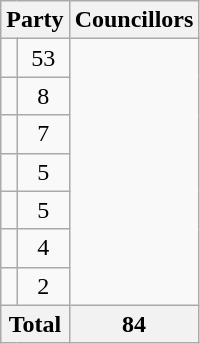<table class="wikitable">
<tr>
<th colspan="2">Party</th>
<th>Councillors</th>
</tr>
<tr>
<td></td>
<td align=center>53</td>
</tr>
<tr>
<td></td>
<td align=center>8</td>
</tr>
<tr>
<td></td>
<td align=center>7</td>
</tr>
<tr>
<td></td>
<td align=center>5</td>
</tr>
<tr>
<td></td>
<td align=center>5</td>
</tr>
<tr>
<td></td>
<td align=center>4</td>
</tr>
<tr>
<td></td>
<td align=center>2</td>
</tr>
<tr>
<th colspan=2>Total</th>
<th>84</th>
</tr>
</table>
